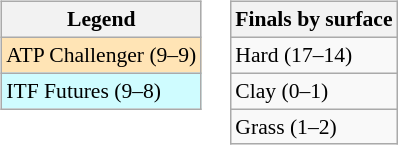<table>
<tr valign=top>
<td><br><table class=wikitable style=font-size:90%>
<tr>
<th>Legend</th>
</tr>
<tr style="background:moccasin;">
<td>ATP Challenger (9–9)</td>
</tr>
<tr style="background:#cffcff;">
<td>ITF Futures (9–8)</td>
</tr>
</table>
</td>
<td><br><table class=wikitable style=font-size:90%>
<tr>
<th>Finals by surface</th>
</tr>
<tr>
<td>Hard (17–14)</td>
</tr>
<tr>
<td>Clay (0–1)</td>
</tr>
<tr>
<td>Grass (1–2)</td>
</tr>
</table>
</td>
</tr>
</table>
